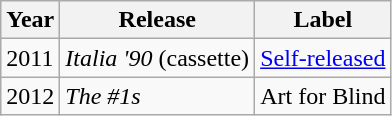<table class="wikitable">
<tr>
<th>Year</th>
<th>Release</th>
<th>Label</th>
</tr>
<tr>
<td>2011</td>
<td><em>Italia '90</em> (cassette)</td>
<td><a href='#'>Self-released</a></td>
</tr>
<tr>
<td>2012</td>
<td><em>The #1s</em></td>
<td>Art for Blind</td>
</tr>
</table>
